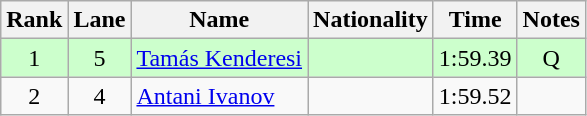<table class="wikitable sortable" style="text-align:center">
<tr>
<th>Rank</th>
<th>Lane</th>
<th>Name</th>
<th>Nationality</th>
<th>Time</th>
<th>Notes</th>
</tr>
<tr bgcolor=ccffcc>
<td>1</td>
<td>5</td>
<td align=left><a href='#'>Tamás Kenderesi</a></td>
<td align=left></td>
<td>1:59.39</td>
<td>Q</td>
</tr>
<tr>
<td>2</td>
<td>4</td>
<td align=left><a href='#'>Antani Ivanov</a></td>
<td align=left></td>
<td>1:59.52</td>
<td></td>
</tr>
</table>
